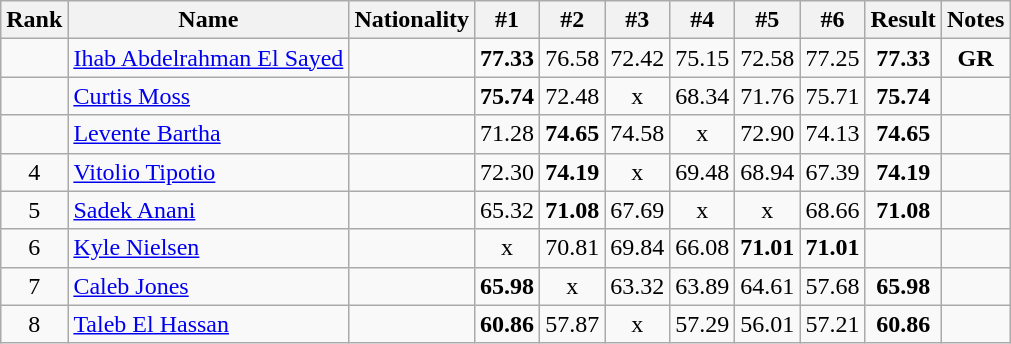<table class="wikitable sortable" style="text-align:center">
<tr>
<th>Rank</th>
<th>Name</th>
<th>Nationality</th>
<th>#1</th>
<th>#2</th>
<th>#3</th>
<th>#4</th>
<th>#5</th>
<th>#6</th>
<th>Result</th>
<th>Notes</th>
</tr>
<tr>
<td></td>
<td align=left><a href='#'>Ihab Abdelrahman El Sayed</a></td>
<td align=left></td>
<td><strong>77.33</strong></td>
<td>76.58</td>
<td>72.42</td>
<td>75.15</td>
<td>72.58</td>
<td>77.25</td>
<td><strong>77.33</strong></td>
<td><strong>GR</strong></td>
</tr>
<tr>
<td></td>
<td align=left><a href='#'>Curtis Moss</a></td>
<td align=left></td>
<td><strong>75.74</strong></td>
<td>72.48</td>
<td>x</td>
<td>68.34</td>
<td>71.76</td>
<td>75.71</td>
<td><strong>75.74</strong></td>
<td></td>
</tr>
<tr>
<td></td>
<td align=left><a href='#'>Levente Bartha</a></td>
<td align=left></td>
<td>71.28</td>
<td><strong>74.65</strong></td>
<td>74.58</td>
<td>x</td>
<td>72.90</td>
<td>74.13</td>
<td><strong>74.65</strong></td>
<td></td>
</tr>
<tr>
<td>4</td>
<td align=left><a href='#'>Vitolio Tipotio</a></td>
<td align=left></td>
<td>72.30</td>
<td><strong>74.19</strong></td>
<td>x</td>
<td>69.48</td>
<td>68.94</td>
<td>67.39</td>
<td><strong>74.19</strong></td>
<td></td>
</tr>
<tr>
<td>5</td>
<td align=left><a href='#'>Sadek Anani</a></td>
<td align=left></td>
<td>65.32</td>
<td><strong>71.08</strong></td>
<td>67.69</td>
<td>x</td>
<td>x</td>
<td>68.66</td>
<td><strong>71.08</strong></td>
<td></td>
</tr>
<tr>
<td>6</td>
<td align=left><a href='#'>Kyle Nielsen</a></td>
<td align=left></td>
<td>x</td>
<td>70.81</td>
<td>69.84</td>
<td>66.08</td>
<td><strong>71.01</strong></td>
<td><strong>71.01</strong></td>
<td></td>
</tr>
<tr>
<td>7</td>
<td align=left><a href='#'>Caleb Jones</a></td>
<td align=left></td>
<td><strong>65.98</strong></td>
<td>x</td>
<td>63.32</td>
<td>63.89</td>
<td>64.61</td>
<td>57.68</td>
<td><strong>65.98</strong></td>
<td></td>
</tr>
<tr>
<td>8</td>
<td align=left><a href='#'>Taleb El Hassan</a></td>
<td align=left></td>
<td><strong>60.86</strong></td>
<td>57.87</td>
<td>x</td>
<td>57.29</td>
<td>56.01</td>
<td>57.21</td>
<td><strong>60.86</strong></td>
<td></td>
</tr>
</table>
